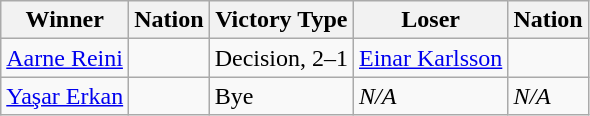<table class="wikitable sortable" style="text-align:left;">
<tr>
<th>Winner</th>
<th>Nation</th>
<th>Victory Type</th>
<th>Loser</th>
<th>Nation</th>
</tr>
<tr>
<td><a href='#'>Aarne Reini</a></td>
<td></td>
<td>Decision, 2–1</td>
<td><a href='#'>Einar Karlsson</a></td>
<td></td>
</tr>
<tr>
<td><a href='#'>Yaşar Erkan</a></td>
<td></td>
<td>Bye</td>
<td><em>N/A</em></td>
<td><em>N/A</em></td>
</tr>
</table>
